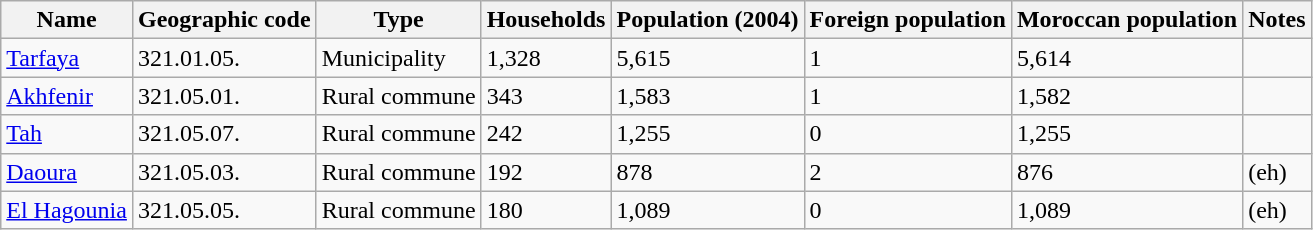<table class="wikitable sortable">
<tr>
<th>Name</th>
<th>Geographic code</th>
<th>Type</th>
<th>Households</th>
<th>Population (2004)</th>
<th>Foreign population</th>
<th>Moroccan population</th>
<th>Notes</th>
</tr>
<tr>
<td><a href='#'>Tarfaya</a></td>
<td>321.01.05.</td>
<td>Municipality</td>
<td>1,328</td>
<td>5,615</td>
<td>1</td>
<td>5,614</td>
<td></td>
</tr>
<tr>
<td><a href='#'>Akhfenir</a></td>
<td>321.05.01.</td>
<td>Rural commune</td>
<td>343</td>
<td>1,583</td>
<td>1</td>
<td>1,582</td>
<td></td>
</tr>
<tr>
<td><a href='#'>Tah</a></td>
<td>321.05.07.</td>
<td>Rural commune</td>
<td>242</td>
<td>1,255</td>
<td>0</td>
<td>1,255</td>
<td></td>
</tr>
<tr>
<td><a href='#'>Daoura</a></td>
<td>321.05.03.</td>
<td>Rural commune</td>
<td>192</td>
<td>878</td>
<td>2</td>
<td>876</td>
<td>(eh)</td>
</tr>
<tr>
<td><a href='#'>El Hagounia</a></td>
<td>321.05.05.</td>
<td>Rural commune</td>
<td>180</td>
<td>1,089</td>
<td>0</td>
<td>1,089</td>
<td>(eh)</td>
</tr>
</table>
